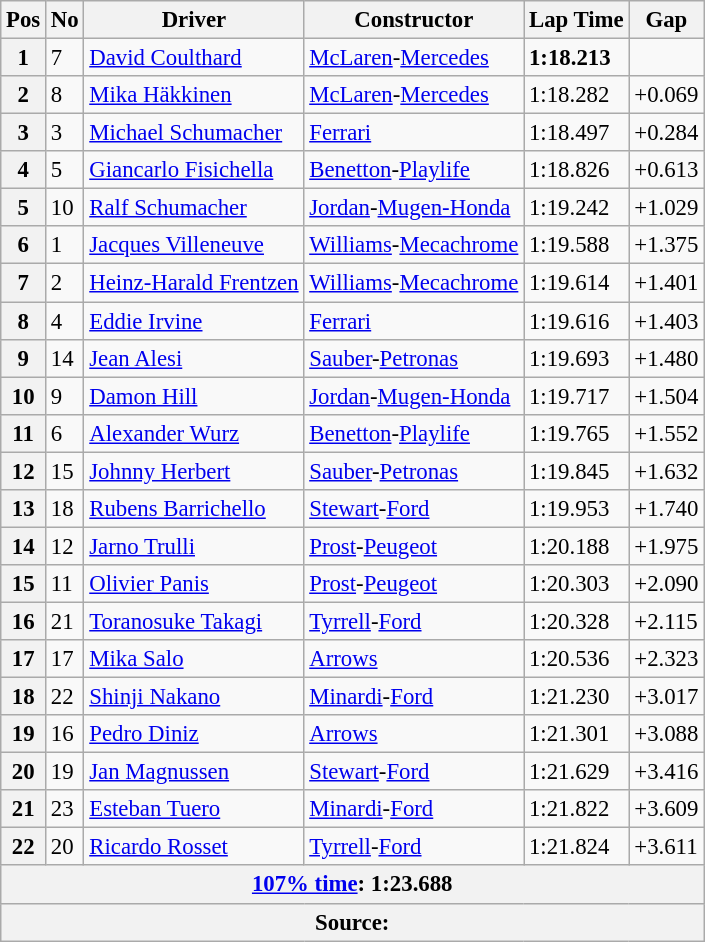<table class="wikitable sortable" style="font-size: 95%;">
<tr>
<th>Pos</th>
<th>No</th>
<th>Driver</th>
<th>Constructor</th>
<th>Lap Time</th>
<th>Gap</th>
</tr>
<tr>
<th>1</th>
<td>7</td>
<td> <a href='#'>David Coulthard</a></td>
<td><a href='#'>McLaren</a>-<a href='#'>Mercedes</a></td>
<td><strong>1:18.213</strong></td>
<td></td>
</tr>
<tr>
<th>2</th>
<td>8</td>
<td> <a href='#'>Mika Häkkinen</a></td>
<td><a href='#'>McLaren</a>-<a href='#'>Mercedes</a></td>
<td>1:18.282</td>
<td>+0.069</td>
</tr>
<tr>
<th>3</th>
<td>3</td>
<td> <a href='#'>Michael Schumacher</a></td>
<td><a href='#'>Ferrari</a></td>
<td>1:18.497</td>
<td>+0.284</td>
</tr>
<tr>
<th>4</th>
<td>5</td>
<td> <a href='#'>Giancarlo Fisichella</a></td>
<td><a href='#'>Benetton</a>-<a href='#'>Playlife</a></td>
<td>1:18.826</td>
<td>+0.613</td>
</tr>
<tr>
<th>5</th>
<td>10</td>
<td> <a href='#'>Ralf Schumacher</a></td>
<td><a href='#'>Jordan</a>-<a href='#'>Mugen-Honda</a></td>
<td>1:19.242</td>
<td>+1.029</td>
</tr>
<tr>
<th>6</th>
<td>1</td>
<td> <a href='#'>Jacques Villeneuve</a></td>
<td><a href='#'>Williams</a>-<a href='#'>Mecachrome</a></td>
<td>1:19.588</td>
<td>+1.375</td>
</tr>
<tr>
<th>7</th>
<td>2</td>
<td> <a href='#'>Heinz-Harald Frentzen</a></td>
<td><a href='#'>Williams</a>-<a href='#'>Mecachrome</a></td>
<td>1:19.614</td>
<td>+1.401</td>
</tr>
<tr>
<th>8</th>
<td>4</td>
<td> <a href='#'>Eddie Irvine</a></td>
<td><a href='#'>Ferrari</a></td>
<td>1:19.616</td>
<td>+1.403</td>
</tr>
<tr>
<th>9</th>
<td>14</td>
<td> <a href='#'>Jean Alesi</a></td>
<td><a href='#'>Sauber</a>-<a href='#'>Petronas</a></td>
<td>1:19.693</td>
<td>+1.480</td>
</tr>
<tr>
<th>10</th>
<td>9</td>
<td> <a href='#'>Damon Hill</a></td>
<td><a href='#'>Jordan</a>-<a href='#'>Mugen-Honda</a></td>
<td>1:19.717</td>
<td>+1.504</td>
</tr>
<tr>
<th>11</th>
<td>6</td>
<td> <a href='#'>Alexander Wurz</a></td>
<td><a href='#'>Benetton</a>-<a href='#'>Playlife</a></td>
<td>1:19.765</td>
<td>+1.552</td>
</tr>
<tr>
<th>12</th>
<td>15</td>
<td> <a href='#'>Johnny Herbert</a></td>
<td><a href='#'>Sauber</a>-<a href='#'>Petronas</a></td>
<td>1:19.845</td>
<td>+1.632</td>
</tr>
<tr>
<th>13</th>
<td>18</td>
<td> <a href='#'>Rubens Barrichello</a></td>
<td><a href='#'>Stewart</a>-<a href='#'>Ford</a></td>
<td>1:19.953</td>
<td>+1.740</td>
</tr>
<tr>
<th>14</th>
<td>12</td>
<td> <a href='#'>Jarno Trulli</a></td>
<td><a href='#'>Prost</a>-<a href='#'>Peugeot</a></td>
<td>1:20.188</td>
<td>+1.975</td>
</tr>
<tr>
<th>15</th>
<td>11</td>
<td> <a href='#'>Olivier Panis</a></td>
<td><a href='#'>Prost</a>-<a href='#'>Peugeot</a></td>
<td>1:20.303</td>
<td>+2.090</td>
</tr>
<tr>
<th>16</th>
<td>21</td>
<td> <a href='#'>Toranosuke Takagi</a></td>
<td><a href='#'>Tyrrell</a>-<a href='#'>Ford</a></td>
<td>1:20.328</td>
<td>+2.115</td>
</tr>
<tr>
<th>17</th>
<td>17</td>
<td> <a href='#'>Mika Salo</a></td>
<td><a href='#'>Arrows</a></td>
<td>1:20.536</td>
<td>+2.323</td>
</tr>
<tr>
<th>18</th>
<td>22</td>
<td> <a href='#'>Shinji Nakano</a></td>
<td><a href='#'>Minardi</a>-<a href='#'>Ford</a></td>
<td>1:21.230</td>
<td>+3.017</td>
</tr>
<tr>
<th>19</th>
<td>16</td>
<td> <a href='#'>Pedro Diniz</a></td>
<td><a href='#'>Arrows</a></td>
<td>1:21.301</td>
<td>+3.088</td>
</tr>
<tr>
<th>20</th>
<td>19</td>
<td> <a href='#'>Jan Magnussen</a></td>
<td><a href='#'>Stewart</a>-<a href='#'>Ford</a></td>
<td>1:21.629</td>
<td>+3.416</td>
</tr>
<tr>
<th>21</th>
<td>23</td>
<td> <a href='#'>Esteban Tuero</a></td>
<td><a href='#'>Minardi</a>-<a href='#'>Ford</a></td>
<td>1:21.822</td>
<td>+3.609</td>
</tr>
<tr>
<th>22</th>
<td>20</td>
<td> <a href='#'>Ricardo Rosset</a></td>
<td><a href='#'>Tyrrell</a>-<a href='#'>Ford</a></td>
<td>1:21.824</td>
<td>+3.611</td>
</tr>
<tr>
<th colspan="6"><a href='#'>107% time</a>: 1:23.688</th>
</tr>
<tr>
<th colspan="6">Source:</th>
</tr>
</table>
